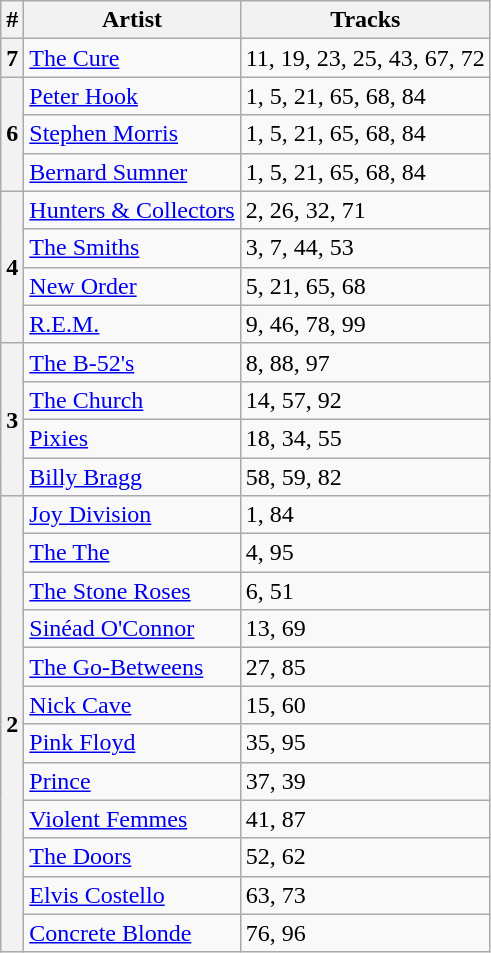<table class="wikitable sortable">
<tr>
<th>#</th>
<th>Artist</th>
<th>Tracks</th>
</tr>
<tr>
<th>7</th>
<td><a href='#'>The Cure</a></td>
<td>11, 19, 23, 25, 43, 67, 72</td>
</tr>
<tr>
<th rowspan="3">6</th>
<td><a href='#'>Peter Hook</a></td>
<td>1, 5, 21, 65, 68, 84</td>
</tr>
<tr>
<td><a href='#'>Stephen Morris</a></td>
<td>1, 5, 21, 65, 68, 84</td>
</tr>
<tr>
<td><a href='#'>Bernard Sumner</a></td>
<td>1, 5, 21, 65, 68, 84</td>
</tr>
<tr>
<th rowspan="4">4</th>
<td><a href='#'>Hunters & Collectors</a></td>
<td>2, 26, 32, 71</td>
</tr>
<tr>
<td><a href='#'>The Smiths</a></td>
<td>3, 7, 44, 53</td>
</tr>
<tr>
<td><a href='#'>New Order</a></td>
<td>5, 21, 65, 68</td>
</tr>
<tr>
<td><a href='#'>R.E.M.</a></td>
<td>9, 46, 78, 99</td>
</tr>
<tr>
<th rowspan="4">3</th>
<td><a href='#'>The B-52's</a></td>
<td>8, 88, 97</td>
</tr>
<tr>
<td><a href='#'>The Church</a></td>
<td>14, 57, 92</td>
</tr>
<tr>
<td><a href='#'>Pixies</a></td>
<td>18, 34, 55</td>
</tr>
<tr>
<td><a href='#'>Billy Bragg</a></td>
<td>58, 59, 82</td>
</tr>
<tr>
<th rowspan="12">2</th>
<td><a href='#'>Joy Division</a></td>
<td>1, 84</td>
</tr>
<tr>
<td><a href='#'>The The</a></td>
<td>4, 95</td>
</tr>
<tr>
<td><a href='#'>The Stone Roses</a></td>
<td>6, 51</td>
</tr>
<tr>
<td><a href='#'>Sinéad O'Connor</a></td>
<td>13, 69</td>
</tr>
<tr>
<td><a href='#'>The Go-Betweens</a></td>
<td>27, 85</td>
</tr>
<tr>
<td><a href='#'>Nick Cave</a></td>
<td>15, 60</td>
</tr>
<tr>
<td><a href='#'>Pink Floyd</a></td>
<td>35, 95</td>
</tr>
<tr>
<td><a href='#'>Prince</a></td>
<td>37, 39</td>
</tr>
<tr>
<td><a href='#'>Violent Femmes</a></td>
<td>41, 87</td>
</tr>
<tr>
<td><a href='#'>The Doors</a></td>
<td>52, 62</td>
</tr>
<tr>
<td><a href='#'>Elvis Costello</a></td>
<td>63, 73</td>
</tr>
<tr>
<td><a href='#'>Concrete Blonde</a></td>
<td>76, 96</td>
</tr>
</table>
